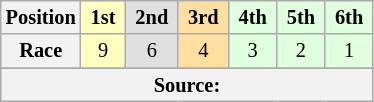<table class="wikitable" style="font-size: 85%; text-align:center">
<tr>
<th>Position</th>
<th style="background-color:#ffffbf"> 1st </th>
<th style="background-color:#dfdfdf"> 2nd </th>
<th style="background-color:#ffdf9f"> 3rd </th>
<th style="background-color:#dfffdf"> 4th </th>
<th style="background-color:#dfffdf"> 5th </th>
<th style="background-color:#dfffdf"> 6th </th>
</tr>
<tr>
<th>Race</th>
<td style="background-color:#ffffbf">9</td>
<td style="background-color:#dfdfdf">6</td>
<td style="background-color:#ffdf9f">4</td>
<td style="background-color:#dfffdf">3</td>
<td style="background-color:#dfffdf">2</td>
<td style="background-color:#dfffdf">1</td>
</tr>
<tr>
</tr>
<tr class="sortbottom">
<th colspan="7">Source:</th>
</tr>
</table>
